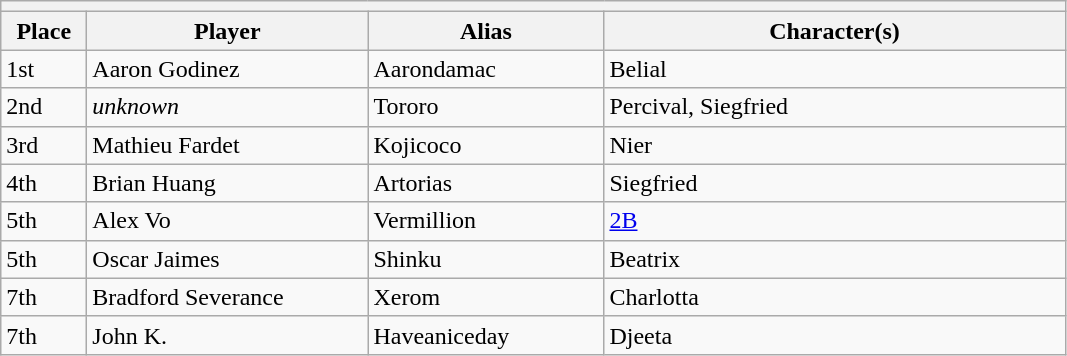<table class="wikitable">
<tr>
<th colspan=4></th>
</tr>
<tr>
<th style="width:50px;">Place</th>
<th style="width:180px;">Player</th>
<th style="width:150px;">Alias</th>
<th style="width:300px;">Character(s)</th>
</tr>
<tr>
<td>1st</td>
<td> Aaron Godinez</td>
<td>Aarondamac</td>
<td>Belial</td>
</tr>
<tr>
<td>2nd</td>
<td> <em>unknown</em></td>
<td>Tororo</td>
<td>Percival, Siegfried</td>
</tr>
<tr>
<td>3rd</td>
<td> Mathieu Fardet</td>
<td>Kojicoco</td>
<td>Nier</td>
</tr>
<tr>
<td>4th</td>
<td> Brian Huang</td>
<td>Artorias</td>
<td>Siegfried</td>
</tr>
<tr>
<td>5th</td>
<td> Alex Vo</td>
<td>Vermillion</td>
<td><a href='#'>2B</a></td>
</tr>
<tr>
<td>5th</td>
<td> Oscar Jaimes</td>
<td>Shinku</td>
<td>Beatrix</td>
</tr>
<tr>
<td>7th</td>
<td> Bradford Severance</td>
<td>Xerom</td>
<td>Charlotta</td>
</tr>
<tr>
<td>7th</td>
<td> John K.</td>
<td>Haveaniceday</td>
<td>Djeeta</td>
</tr>
</table>
